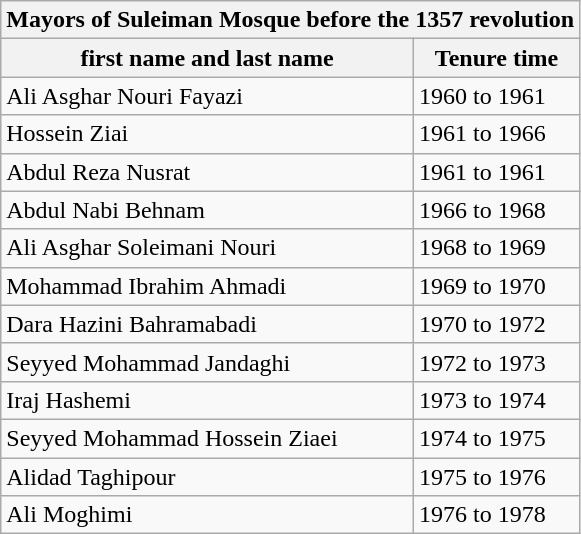<table class="wikitable">
<tr>
<th colspan="2">Mayors of Suleiman Mosque before the 1357 revolution</th>
</tr>
<tr>
<th>first name and last name</th>
<th>Tenure time</th>
</tr>
<tr>
<td>Ali Asghar Nouri Fayazi</td>
<td>1960 to 1961</td>
</tr>
<tr>
<td>Hossein Ziai</td>
<td>1961 to 1966</td>
</tr>
<tr>
<td>Abdul Reza Nusrat</td>
<td>1961 to 1961</td>
</tr>
<tr>
<td>Abdul Nabi Behnam</td>
<td>1966 to 1968</td>
</tr>
<tr>
<td>Ali Asghar Soleimani Nouri</td>
<td>1968 to 1969</td>
</tr>
<tr>
<td>Mohammad Ibrahim Ahmadi</td>
<td>1969 to 1970</td>
</tr>
<tr>
<td>Dara Hazini Bahramabadi</td>
<td>1970 to 1972</td>
</tr>
<tr>
<td>Seyyed Mohammad Jandaghi</td>
<td>1972 to 1973</td>
</tr>
<tr>
<td>Iraj Hashemi</td>
<td>1973 to 1974</td>
</tr>
<tr>
<td>Seyyed Mohammad Hossein Ziaei</td>
<td>1974 to 1975</td>
</tr>
<tr>
<td>Alidad Taghipour</td>
<td>1975 to 1976</td>
</tr>
<tr>
<td>Ali Moghimi</td>
<td>1976 to 1978</td>
</tr>
</table>
